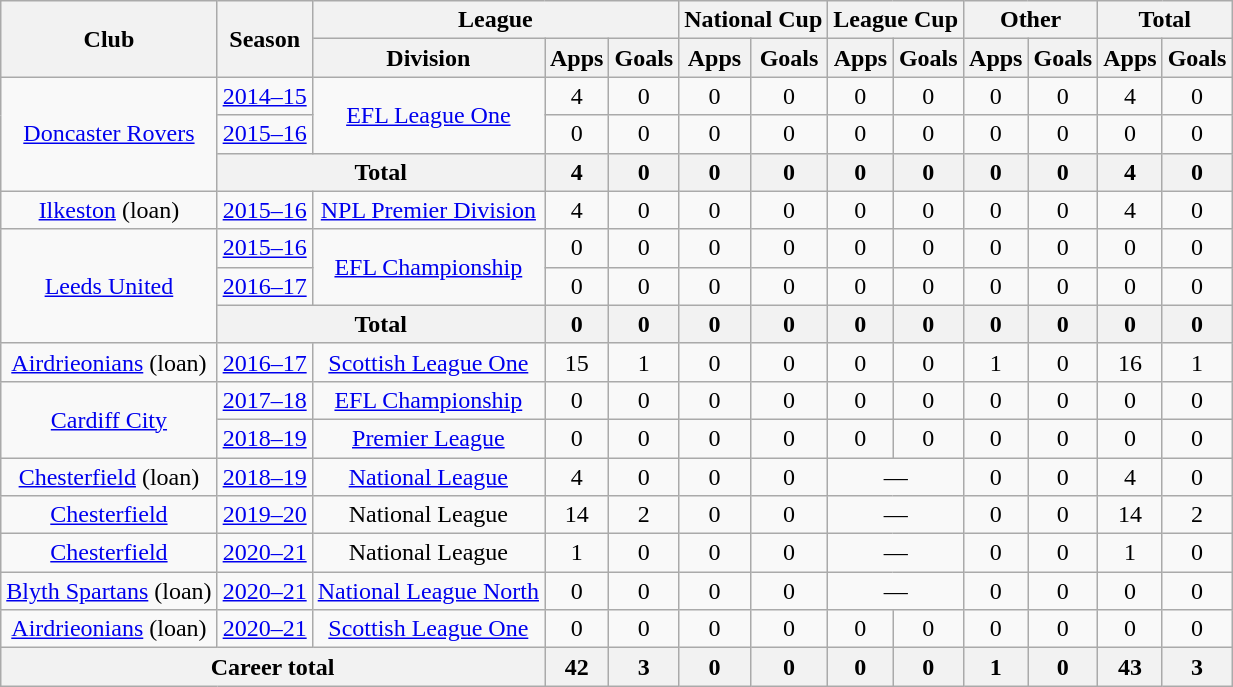<table class="wikitable" style="text-align: center;">
<tr>
<th rowspan="2">Club</th>
<th rowspan="2">Season</th>
<th colspan="3">League</th>
<th colspan="2">National Cup</th>
<th colspan="2">League Cup</th>
<th colspan="2">Other</th>
<th colspan="2">Total</th>
</tr>
<tr>
<th>Division</th>
<th>Apps</th>
<th>Goals</th>
<th>Apps</th>
<th>Goals</th>
<th>Apps</th>
<th>Goals</th>
<th>Apps</th>
<th>Goals</th>
<th>Apps</th>
<th>Goals</th>
</tr>
<tr>
<td rowspan="3"><a href='#'>Doncaster Rovers</a></td>
<td><a href='#'>2014–15</a></td>
<td rowspan="2"><a href='#'>EFL League One</a></td>
<td>4</td>
<td>0</td>
<td>0</td>
<td>0</td>
<td>0</td>
<td>0</td>
<td>0</td>
<td>0</td>
<td>4</td>
<td>0</td>
</tr>
<tr>
<td><a href='#'>2015–16</a></td>
<td>0</td>
<td>0</td>
<td>0</td>
<td>0</td>
<td>0</td>
<td>0</td>
<td>0</td>
<td>0</td>
<td>0</td>
<td>0</td>
</tr>
<tr>
<th colspan="2">Total</th>
<th>4</th>
<th>0</th>
<th>0</th>
<th>0</th>
<th>0</th>
<th>0</th>
<th>0</th>
<th>0</th>
<th>4</th>
<th>0</th>
</tr>
<tr>
<td rowspan="1"><a href='#'>Ilkeston</a> (loan)</td>
<td><a href='#'>2015–16</a></td>
<td><a href='#'>NPL Premier Division</a></td>
<td>4</td>
<td>0</td>
<td>0</td>
<td>0</td>
<td>0</td>
<td>0</td>
<td>0</td>
<td>0</td>
<td>4</td>
<td>0</td>
</tr>
<tr>
<td rowspan="3"><a href='#'>Leeds United</a></td>
<td><a href='#'>2015–16</a></td>
<td rowspan="2"><a href='#'>EFL Championship</a></td>
<td>0</td>
<td>0</td>
<td>0</td>
<td>0</td>
<td>0</td>
<td>0</td>
<td>0</td>
<td>0</td>
<td>0</td>
<td>0</td>
</tr>
<tr>
<td><a href='#'>2016–17</a></td>
<td>0</td>
<td>0</td>
<td>0</td>
<td>0</td>
<td>0</td>
<td>0</td>
<td>0</td>
<td>0</td>
<td>0</td>
<td>0</td>
</tr>
<tr>
<th colspan="2">Total</th>
<th>0</th>
<th>0</th>
<th>0</th>
<th>0</th>
<th>0</th>
<th>0</th>
<th>0</th>
<th>0</th>
<th>0</th>
<th>0</th>
</tr>
<tr>
<td rowspan="1"><a href='#'>Airdrieonians</a> (loan)</td>
<td><a href='#'>2016–17</a></td>
<td><a href='#'>Scottish League One</a></td>
<td>15</td>
<td>1</td>
<td>0</td>
<td>0</td>
<td>0</td>
<td>0</td>
<td>1</td>
<td>0</td>
<td>16</td>
<td>1</td>
</tr>
<tr>
<td rowspan="2"><a href='#'>Cardiff City</a></td>
<td><a href='#'>2017–18</a></td>
<td><a href='#'>EFL Championship</a></td>
<td>0</td>
<td>0</td>
<td>0</td>
<td>0</td>
<td>0</td>
<td>0</td>
<td>0</td>
<td>0</td>
<td>0</td>
<td>0</td>
</tr>
<tr>
<td><a href='#'>2018–19</a></td>
<td><a href='#'>Premier League</a></td>
<td>0</td>
<td>0</td>
<td>0</td>
<td>0</td>
<td>0</td>
<td>0</td>
<td>0</td>
<td>0</td>
<td>0</td>
<td>0</td>
</tr>
<tr>
<td><a href='#'>Chesterfield</a> (loan)</td>
<td><a href='#'>2018–19</a></td>
<td><a href='#'>National League</a></td>
<td>4</td>
<td>0</td>
<td>0</td>
<td>0</td>
<td colspan="2">—</td>
<td>0</td>
<td>0</td>
<td>4</td>
<td>0</td>
</tr>
<tr>
<td><a href='#'>Chesterfield</a></td>
<td><a href='#'>2019–20</a></td>
<td>National League</td>
<td>14</td>
<td>2</td>
<td>0</td>
<td>0</td>
<td colspan="2">—</td>
<td>0</td>
<td>0</td>
<td>14</td>
<td>2</td>
</tr>
<tr>
<td><a href='#'>Chesterfield</a></td>
<td><a href='#'>2020–21</a></td>
<td>National League</td>
<td>1</td>
<td>0</td>
<td>0</td>
<td>0</td>
<td colspan="2">—</td>
<td>0</td>
<td>0</td>
<td>1</td>
<td>0</td>
</tr>
<tr>
<td><a href='#'>Blyth Spartans</a> (loan)</td>
<td><a href='#'>2020–21</a></td>
<td><a href='#'>National League North</a></td>
<td>0</td>
<td>0</td>
<td>0</td>
<td>0</td>
<td colspan="2">—</td>
<td>0</td>
<td>0</td>
<td>0</td>
<td>0</td>
</tr>
<tr>
<td><a href='#'>Airdrieonians</a> (loan)</td>
<td><a href='#'>2020–21</a></td>
<td><a href='#'>Scottish League One</a></td>
<td>0</td>
<td>0</td>
<td>0</td>
<td>0</td>
<td>0</td>
<td>0</td>
<td>0</td>
<td>0</td>
<td>0</td>
<td>0</td>
</tr>
<tr>
<th colspan="3">Career total</th>
<th>42</th>
<th>3</th>
<th>0</th>
<th>0</th>
<th>0</th>
<th>0</th>
<th>1</th>
<th>0</th>
<th>43</th>
<th>3</th>
</tr>
</table>
